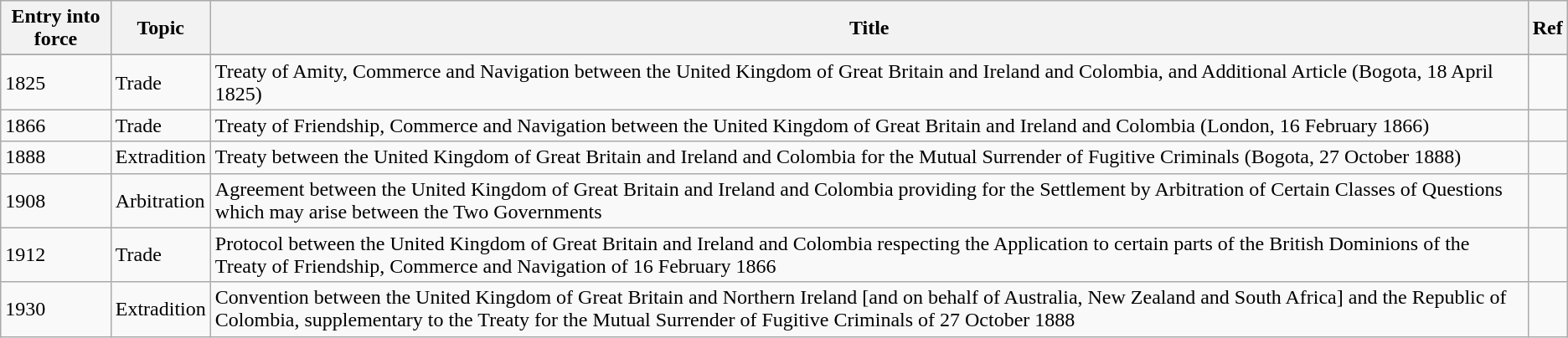<table class="wikitable sortable">
<tr>
<th>Entry into force</th>
<th>Topic</th>
<th>Title</th>
<th>Ref</th>
</tr>
<tr>
</tr>
<tr>
<td>1825</td>
<td>Trade</td>
<td>Treaty of Amity, Commerce and Navigation between the United Kingdom of Great Britain and Ireland and Colombia, and Additional Article (Bogota, 18 April 1825)</td>
<td></td>
</tr>
<tr>
<td>1866</td>
<td>Trade</td>
<td>Treaty of Friendship, Commerce and Navigation between the United Kingdom of Great Britain and Ireland and Colombia (London, 16 February 1866)</td>
<td></td>
</tr>
<tr>
<td>1888</td>
<td>Extradition</td>
<td>Treaty between the United Kingdom of Great Britain and Ireland and Colombia for the Mutual Surrender of Fugitive Criminals (Bogota, 27 October 1888)</td>
<td></td>
</tr>
<tr>
<td>1908</td>
<td>Arbitration</td>
<td>Agreement between the United Kingdom of Great Britain and Ireland and Colombia providing for the Settlement by Arbitration of Certain Classes of Questions which may arise between the Two Governments</td>
<td></td>
</tr>
<tr>
<td>1912</td>
<td>Trade</td>
<td>Protocol between the United Kingdom of Great Britain and Ireland and Colombia respecting the Application to certain parts of the British Dominions of the Treaty of Friendship, Commerce and Navigation of 16 February 1866</td>
<td></td>
</tr>
<tr>
<td>1930</td>
<td>Extradition</td>
<td>Convention between the United Kingdom of Great Britain and Northern Ireland [and on behalf of Australia, New Zealand and South Africa] and the Republic of Colombia, supplementary to the Treaty for the Mutual Surrender of Fugitive Criminals of 27 October 1888</td>
<td></td>
</tr>
</table>
